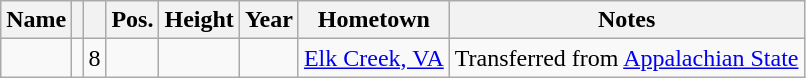<table class="wikitable sortable" border="1">
<tr>
<th>Name</th>
<th></th>
<th></th>
<th>Pos.</th>
<th>Height</th>
<th>Year</th>
<th>Hometown</th>
<th class="unsortable">Notes</th>
</tr>
<tr>
<td></td>
<td></td>
<td>8</td>
<td></td>
<td></td>
<td></td>
<td><a href='#'>Elk Creek, VA</a></td>
<td>Transferred from <a href='#'>Appalachian State</a></td>
</tr>
</table>
